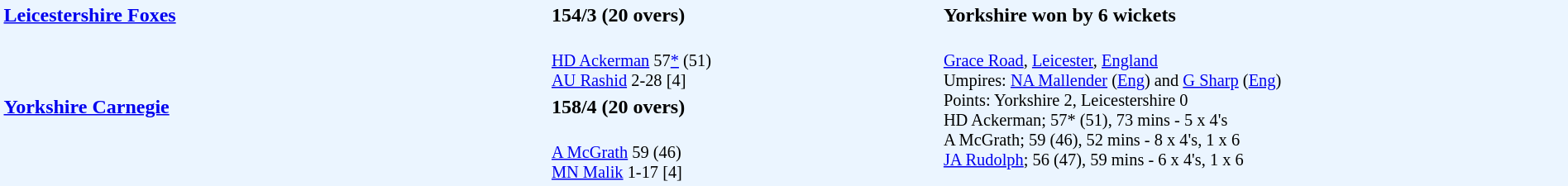<table style="width:100%; background:#ebf5ff;">
<tr>
<td style="width:35%; vertical-align:top;" rowspan="2"><strong><a href='#'>Leicestershire Foxes</a></strong></td>
<td style="width:25%;"><strong>154/3 (20 overs)</strong></td>
<td style="width:40%;"><strong>Yorkshire won by 6 wickets</strong></td>
</tr>
<tr>
<td style="font-size: 85%;"><br><a href='#'>HD Ackerman</a> 57<a href='#'>*</a> (51)<br>
<a href='#'>AU Rashid</a> 2-28 [4]</td>
<td style="vertical-align:top; font-size:85%;" rowspan="3"><br><a href='#'>Grace Road</a>, <a href='#'>Leicester</a>, <a href='#'>England</a><br>
Umpires: <a href='#'>NA Mallender</a> (<a href='#'>Eng</a>) and <a href='#'>G Sharp</a> (<a href='#'>Eng</a>)<br>
Points: Yorkshire 2, Leicestershire 0<br>HD Ackerman; 57* (51), 73 mins - 5 x 4's<br>
A McGrath; 59 (46), 52 mins - 8 x 4's, 1 x 6<br>
<a href='#'>JA Rudolph</a>; 56 (47), 59 mins - 6 x 4's, 1 x 6</td>
</tr>
<tr>
<td style="vertical-align:top;" rowspan="2"><strong><a href='#'>Yorkshire Carnegie</a></strong></td>
<td><strong>158/4 (20 overs)</strong></td>
</tr>
<tr>
<td style="font-size: 85%;"><br><a href='#'>A McGrath</a> 59 (46)<br>
<a href='#'>MN Malik</a> 1-17 [4]</td>
</tr>
</table>
